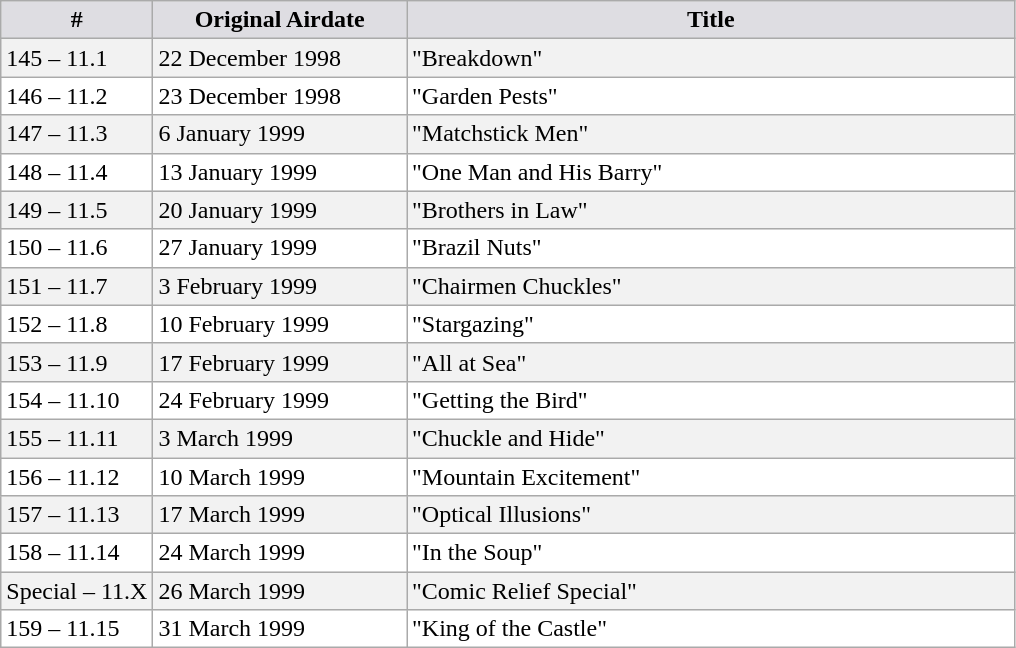<table class="wikitable">
<tr>
<th style="background:#dedde2; width:15%;">#</th>
<th style="background:#dedde2; width:25%;">Original Airdate</th>
<th style="background:#dedde2;">Title</th>
</tr>
<tr style="background:#f2f2f2;"|>
<td>145 – 11.1</td>
<td>22 December 1998</td>
<td>"Breakdown"</td>
</tr>
<tr style="background:#fff;"|>
<td>146 – 11.2</td>
<td>23 December 1998</td>
<td>"Garden Pests"</td>
</tr>
<tr style="background:#f2f2f2;"|>
<td>147 – 11.3</td>
<td>6 January 1999</td>
<td>"Matchstick Men"</td>
</tr>
<tr style="background:#fff;"|>
<td>148 – 11.4</td>
<td>13 January 1999</td>
<td>"One Man and His Barry"</td>
</tr>
<tr style="background:#f2f2f2;"|>
<td>149 – 11.5</td>
<td>20 January 1999</td>
<td>"Brothers in Law"</td>
</tr>
<tr style="background:#fff;"|>
<td>150 – 11.6</td>
<td>27 January 1999</td>
<td>"Brazil Nuts"</td>
</tr>
<tr style="background:#f2f2f2;"|>
<td>151 – 11.7</td>
<td>3 February 1999</td>
<td>"Chairmen Chuckles"</td>
</tr>
<tr style="background:#fff;"|>
<td>152 – 11.8</td>
<td>10 February 1999</td>
<td>"Stargazing"</td>
</tr>
<tr style="background:#f2f2f2;"|>
<td>153 – 11.9</td>
<td>17 February 1999</td>
<td>"All at Sea"</td>
</tr>
<tr style="background:#fff;"|>
<td>154 – 11.10</td>
<td>24 February 1999</td>
<td>"Getting the Bird"</td>
</tr>
<tr style="background:#f2f2f2;"|>
<td>155 – 11.11</td>
<td>3 March 1999</td>
<td>"Chuckle and Hide"</td>
</tr>
<tr style="background:#fff;"|>
<td>156 – 11.12</td>
<td>10 March 1999</td>
<td>"Mountain Excitement"</td>
</tr>
<tr style="background:#f2f2f2;"|>
<td>157 – 11.13</td>
<td>17 March 1999</td>
<td>"Optical Illusions"</td>
</tr>
<tr style="background:#fff;"|>
<td>158 – 11.14</td>
<td>24 March 1999</td>
<td>"In the Soup"</td>
</tr>
<tr style="background:#f2f2f2;"|>
<td>Special – 11.X</td>
<td>26 March 1999</td>
<td>"Comic Relief Special"</td>
</tr>
<tr style="background:#fff;"|>
<td>159 – 11.15</td>
<td>31 March 1999</td>
<td>"King of the Castle"</td>
</tr>
</table>
